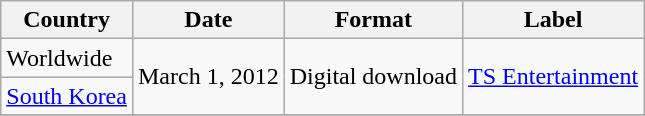<table class="wikitable">
<tr>
<th>Country</th>
<th>Date</th>
<th>Format</th>
<th>Label</th>
</tr>
<tr>
<td rowspan="1">Worldwide</td>
<td rowspan="2">March 1, 2012</td>
<td rowspan="2">Digital download</td>
<td rowspan="2"><a href='#'>TS Entertainment</a></td>
</tr>
<tr>
<td rowspan="1"><a href='#'>South Korea</a></td>
</tr>
<tr>
</tr>
</table>
